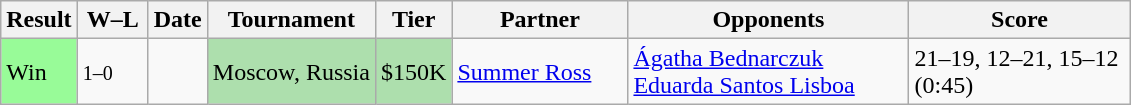<table class="sortable wikitable">
<tr>
<th>Result</th>
<th width=40, class="unsortable">W–L</th>
<th>Date</th>
<th>Tournament</th>
<th>Tier</th>
<th width=110>Partner</th>
<th width=180>Opponents</th>
<th width=140, class="unsortable">Score</th>
</tr>
<tr>
<td bgcolor="98FB98">Win</td>
<td><small>1–0</small></td>
<td></td>
<td bgcolor=#addfad>Moscow, Russia</td>
<td bgcolor=#addfad>$150K</td>
<td><a href='#'>Summer Ross</a></td>
<td> <a href='#'>Ágatha Bednarczuk</a><br> <a href='#'>Eduarda Santos Lisboa</a></td>
<td>21–19, 12–21, 15–12<br>(0:45)</td>
</tr>
</table>
